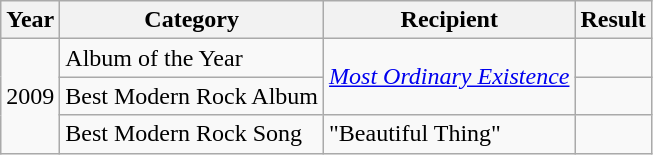<table class="wikitable">
<tr>
<th>Year</th>
<th>Category</th>
<th>Recipient</th>
<th>Result</th>
</tr>
<tr>
<td rowspan="3">2009</td>
<td>Album of the Year</td>
<td rowspan="2"><em><a href='#'>Most Ordinary Existence</a></em></td>
<td></td>
</tr>
<tr>
<td>Best Modern Rock Album</td>
<td></td>
</tr>
<tr>
<td>Best Modern Rock Song</td>
<td>"Beautiful Thing"</td>
<td></td>
</tr>
</table>
